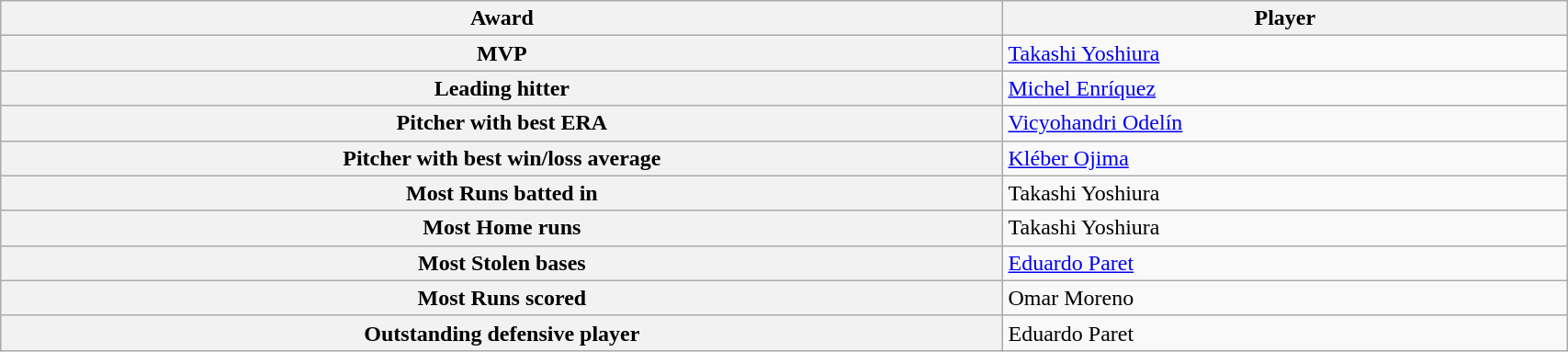<table class="wikitable" style="border-collapse:collapse; width:90%">
<tr>
<th>Award</th>
<th>Player</th>
</tr>
<tr>
<th>MVP</th>
<td> <a href='#'>Takashi Yoshiura</a></td>
</tr>
<tr>
<th>Leading hitter</th>
<td> <a href='#'>Michel Enríquez</a></td>
</tr>
<tr>
<th>Pitcher with best ERA</th>
<td> <a href='#'>Vicyohandri Odelín</a></td>
</tr>
<tr>
<th>Pitcher with best win/loss average</th>
<td> <a href='#'>Kléber Ojima</a></td>
</tr>
<tr>
<th>Most Runs batted in</th>
<td> Takashi Yoshiura</td>
</tr>
<tr>
<th>Most Home runs</th>
<td> Takashi Yoshiura</td>
</tr>
<tr>
<th>Most Stolen bases</th>
<td> <a href='#'>Eduardo Paret</a></td>
</tr>
<tr>
<th>Most Runs scored</th>
<td> Omar Moreno</td>
</tr>
<tr>
<th>Outstanding defensive player</th>
<td> Eduardo Paret</td>
</tr>
</table>
